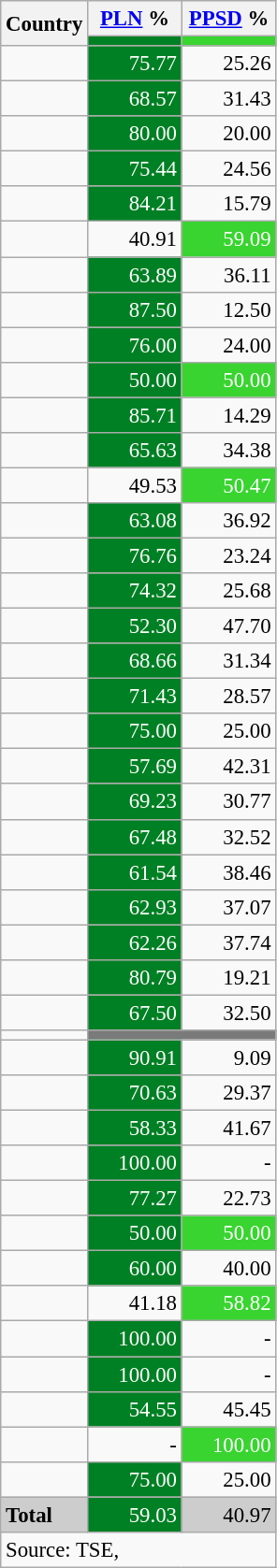<table class="wikitable sortable" style="text-align:right; font-size:95%">
<tr>
<th rowspan=2>Country</th>
<th width=60px><a href='#'>PLN</a> %</th>
<th width=60px><a href='#'>PPSD</a> %</th>
</tr>
<tr>
<th style="background:#008024"></th>
<th style="background:#39d430"></th>
</tr>
<tr>
<td align="left"></td>
<td style="background:#008024; color:white;">75.77</td>
<td>25.26</td>
</tr>
<tr>
<td align="left"></td>
<td style="background:#008024; color:white;">68.57</td>
<td>31.43</td>
</tr>
<tr>
<td align="left"></td>
<td style="background:#008024; color:white;">80.00</td>
<td>20.00</td>
</tr>
<tr>
<td align="left"></td>
<td style="background:#008024; color:white;">75.44</td>
<td>24.56</td>
</tr>
<tr>
<td align="left"></td>
<td style="background:#008024; color:white;">84.21</td>
<td>15.79</td>
</tr>
<tr>
<td align="left"></td>
<td>40.91</td>
<td style="background:#39d430; color:white;">59.09</td>
</tr>
<tr>
<td align="left"></td>
<td style="background:#008024; color:white;">63.89</td>
<td>36.11</td>
</tr>
<tr>
<td align="left"></td>
<td style="background:#008024; color:white;">87.50</td>
<td>12.50</td>
</tr>
<tr>
<td align="left"></td>
<td style="background:#008024; color:white;">76.00</td>
<td>24.00</td>
</tr>
<tr>
<td align="left"></td>
<td style="background:#008024; color:white;">50.00</td>
<td style="background:#39d430; color:white;">50.00</td>
</tr>
<tr>
<td align="left"></td>
<td style="background:#008024; color:white;">85.71</td>
<td>14.29</td>
</tr>
<tr>
<td align="left"></td>
<td style="background:#008024; color:white;">65.63</td>
<td>34.38</td>
</tr>
<tr>
<td align="left"></td>
<td>49.53</td>
<td style="background:#39d430; color:white;">50.47</td>
</tr>
<tr>
<td align="left"></td>
<td style="background:#008024; color:white;">63.08</td>
<td>36.92</td>
</tr>
<tr>
<td align="left"></td>
<td style="background:#008024; color:white;">76.76</td>
<td>23.24</td>
</tr>
<tr>
<td align="left"></td>
<td style="background:#008024; color:white;">74.32</td>
<td>25.68</td>
</tr>
<tr>
<td align="left"></td>
<td style="background:#008024; color:white;">52.30</td>
<td>47.70</td>
</tr>
<tr>
<td align="left"></td>
<td style="background:#008024; color:white;">68.66</td>
<td>31.34</td>
</tr>
<tr>
<td align="left"></td>
<td style="background:#008024; color:white;">71.43</td>
<td>28.57</td>
</tr>
<tr>
<td align="left"></td>
<td style="background:#008024; color:white;">75.00</td>
<td>25.00</td>
</tr>
<tr>
<td align="left"></td>
<td style="background:#008024; color:white;">57.69</td>
<td>42.31</td>
</tr>
<tr>
<td align="left"></td>
<td style="background:#008024; color:white;">69.23</td>
<td>30.77</td>
</tr>
<tr>
<td align="left"></td>
<td style="background:#008024; color:white;">67.48</td>
<td>32.52</td>
</tr>
<tr>
<td align="left"></td>
<td style="background:#008024; color:white;">61.54</td>
<td>38.46</td>
</tr>
<tr>
<td align="left"></td>
<td style="background:#008024; color:white;">62.93</td>
<td>37.07</td>
</tr>
<tr>
<td align="left"></td>
<td style="background:#008024; color:white;">62.26</td>
<td>37.74</td>
</tr>
<tr>
<td align="left"></td>
<td style="background:#008024; color:white;">80.79</td>
<td>19.21</td>
</tr>
<tr>
<td align="left"></td>
<td style="background:#008024; color:white;">67.50</td>
<td>32.50</td>
</tr>
<tr>
<td align="left"></td>
<td colspan=3; style="background:#7a7a7a; color:white;"><em></em></td>
</tr>
<tr>
<td align="left"></td>
<td style="background:#008024; color:white;">90.91</td>
<td>9.09</td>
</tr>
<tr>
<td align="left"></td>
<td style="background:#008024; color:white;">70.63</td>
<td>29.37</td>
</tr>
<tr>
<td align="left"></td>
<td style="background:#008024; color:white;">58.33</td>
<td>41.67</td>
</tr>
<tr>
<td align="left"></td>
<td style="background:#008024; color:white;">100.00</td>
<td>-</td>
</tr>
<tr>
<td align="left"></td>
<td style="background:#008024; color:white;">77.27</td>
<td>22.73</td>
</tr>
<tr>
<td align="left"></td>
<td style="background:#008024; color:white;">50.00</td>
<td style="background:#39d430; color:white;">50.00</td>
</tr>
<tr>
<td align="left"></td>
<td style="background:#008024; color:white;">60.00</td>
<td>40.00</td>
</tr>
<tr>
<td align="left"></td>
<td>41.18</td>
<td style="background:#39d430; color:white;">58.82</td>
</tr>
<tr>
<td align="left"></td>
<td style="background:#008024; color:white;">100.00</td>
<td>-</td>
</tr>
<tr>
<td align="left"></td>
<td style="background:#008024; color:white;">100.00</td>
<td>-</td>
</tr>
<tr>
<td align="left"></td>
<td style="background:#008024; color:white;">54.55</td>
<td>45.45</td>
</tr>
<tr>
<td align="left"></td>
<td>-</td>
<td style="background:#39d430; color:white;">100.00</td>
</tr>
<tr>
<td align="left"></td>
<td style="background:#008024; color:white;">75.00</td>
<td>25.00</td>
</tr>
<tr style="background:#CDCDCD;">
<td align="left"><strong>Total</strong></td>
<td style="background:#008024; color:white;">59.03</td>
<td>40.97</td>
</tr>
<tr>
<td align=left colspan=13>Source: TSE, </td>
</tr>
</table>
